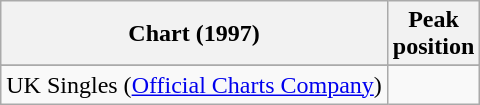<table Class = "wikitable sortable">
<tr>
<th>Chart (1997)</th>
<th>Peak<br>position</th>
</tr>
<tr>
</tr>
<tr>
</tr>
<tr>
</tr>
<tr>
<td>UK Singles (<a href='#'>Official Charts Company</a>)</td>
<td></td>
</tr>
</table>
